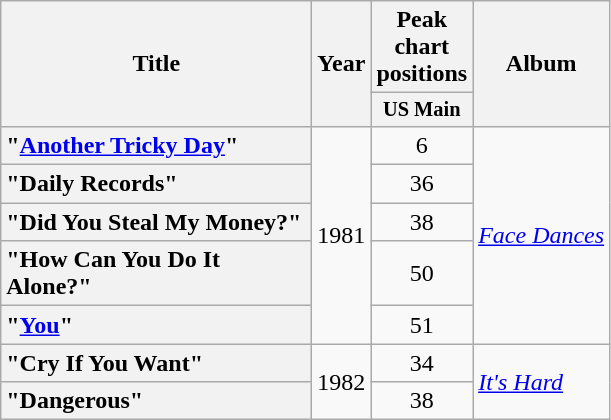<table class="wikitable plainrowheaders" style="text-align:center;">
<tr>
<th scope="col" rowspan="2" style="width:200px;">Title</th>
<th scope="col" rowspan="2">Year</th>
<th scope="col" colspan="1">Peak chart positions</th>
<th scope="col" rowspan="2">Album</th>
</tr>
<tr>
<th style="width:3em;font-size:85%">US Main<br></th>
</tr>
<tr>
<th scope="row" style="text-align:left">"<a href='#'>Another Tricky Day</a>"</th>
<td rowspan=5>1981</td>
<td>6</td>
<td rowspan=5 style="text-align:left"><em><a href='#'>Face Dances</a></em></td>
</tr>
<tr>
<th scope="row" style="text-align:left">"Daily Records"</th>
<td>36</td>
</tr>
<tr>
<th scope="row" style="text-align:left">"Did You Steal My Money?"</th>
<td>38</td>
</tr>
<tr>
<th scope="row" style="text-align:left">"How Can You Do It Alone?"</th>
<td>50</td>
</tr>
<tr>
<th scope="row" style="text-align:left">"<a href='#'>You</a>"</th>
<td>51</td>
</tr>
<tr>
<th scope="row" style="text-align:left">"Cry If You Want"</th>
<td rowspan=2>1982</td>
<td>34</td>
<td rowspan=2 style="text-align:left"><em><a href='#'>It's Hard</a></em></td>
</tr>
<tr>
<th scope="row" style="text-align:left">"Dangerous"</th>
<td>38</td>
</tr>
</table>
